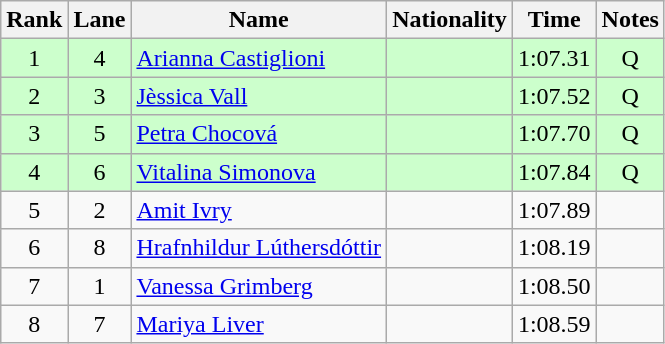<table class="wikitable sortable" style="text-align:center">
<tr>
<th>Rank</th>
<th>Lane</th>
<th>Name</th>
<th>Nationality</th>
<th>Time</th>
<th>Notes</th>
</tr>
<tr bgcolor=ccffcc>
<td>1</td>
<td>4</td>
<td align=left><a href='#'>Arianna Castiglioni</a></td>
<td align=left></td>
<td>1:07.31</td>
<td>Q</td>
</tr>
<tr bgcolor=ccffcc>
<td>2</td>
<td>3</td>
<td align=left><a href='#'>Jèssica Vall</a></td>
<td align=left></td>
<td>1:07.52</td>
<td>Q</td>
</tr>
<tr bgcolor=ccffcc>
<td>3</td>
<td>5</td>
<td align=left><a href='#'>Petra Chocová</a></td>
<td align=left></td>
<td>1:07.70</td>
<td>Q</td>
</tr>
<tr bgcolor=ccffcc>
<td>4</td>
<td>6</td>
<td align=left><a href='#'>Vitalina Simonova</a></td>
<td align=left></td>
<td>1:07.84</td>
<td>Q</td>
</tr>
<tr>
<td>5</td>
<td>2</td>
<td align=left><a href='#'>Amit Ivry</a></td>
<td align=left></td>
<td>1:07.89</td>
<td></td>
</tr>
<tr>
<td>6</td>
<td>8</td>
<td align=left><a href='#'>Hrafnhildur Lúthersdóttir</a></td>
<td align=left></td>
<td>1:08.19</td>
<td></td>
</tr>
<tr>
<td>7</td>
<td>1</td>
<td align=left><a href='#'>Vanessa Grimberg</a></td>
<td align=left></td>
<td>1:08.50</td>
<td></td>
</tr>
<tr>
<td>8</td>
<td>7</td>
<td align=left><a href='#'>Mariya Liver</a></td>
<td align=left></td>
<td>1:08.59</td>
<td></td>
</tr>
</table>
